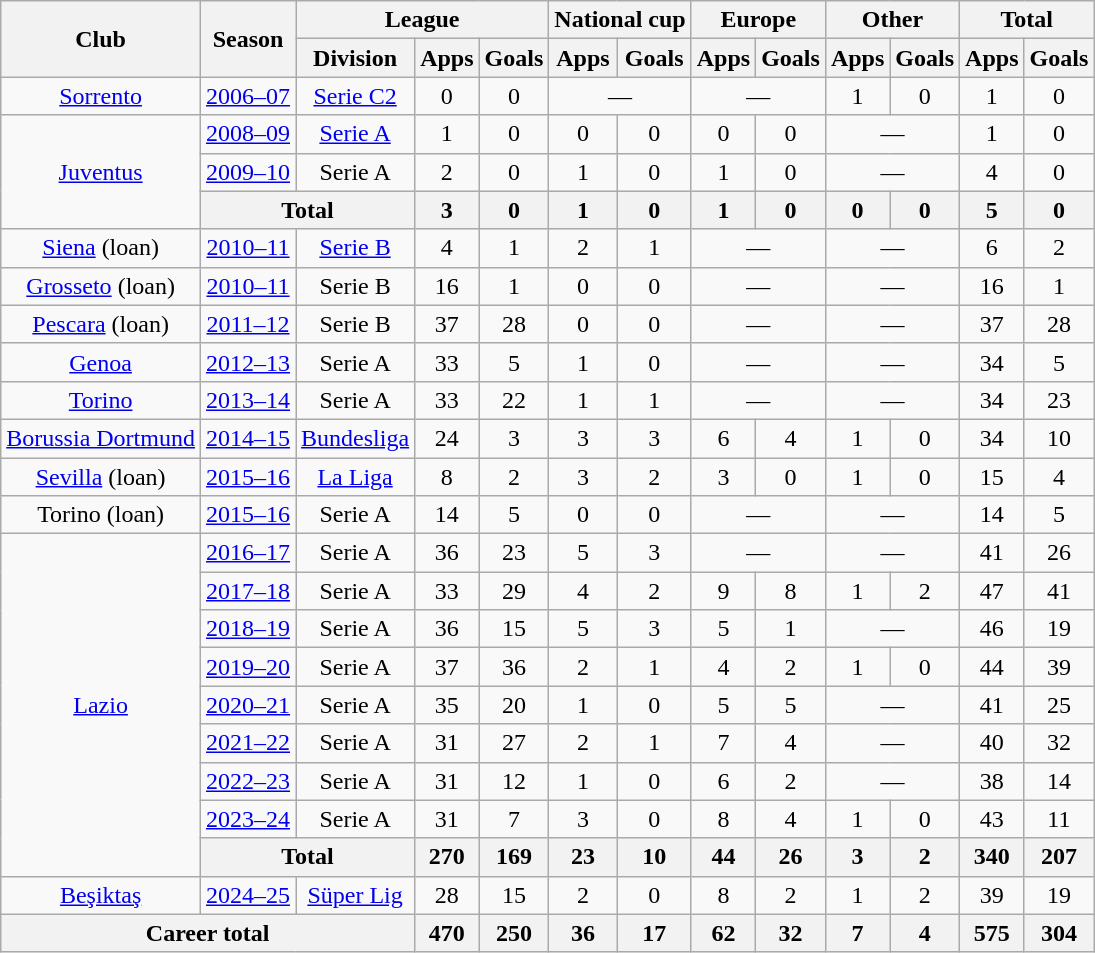<table class="wikitable" style="text-align:center">
<tr>
<th rowspan="2">Club</th>
<th rowspan="2">Season</th>
<th colspan="3">League</th>
<th colspan="2">National cup</th>
<th colspan="2">Europe</th>
<th colspan="2">Other</th>
<th colspan="2">Total</th>
</tr>
<tr>
<th>Division</th>
<th>Apps</th>
<th>Goals</th>
<th>Apps</th>
<th>Goals</th>
<th>Apps</th>
<th>Goals</th>
<th>Apps</th>
<th>Goals</th>
<th>Apps</th>
<th>Goals</th>
</tr>
<tr>
<td><a href='#'>Sorrento</a></td>
<td><a href='#'>2006–07</a></td>
<td><a href='#'>Serie C2</a></td>
<td>0</td>
<td>0</td>
<td colspan="2">—</td>
<td colspan="2">—</td>
<td>1</td>
<td>0</td>
<td>1</td>
<td>0</td>
</tr>
<tr>
<td rowspan="3"><a href='#'>Juventus</a></td>
<td><a href='#'>2008–09</a></td>
<td><a href='#'>Serie A</a></td>
<td>1</td>
<td>0</td>
<td>0</td>
<td>0</td>
<td>0</td>
<td>0</td>
<td colspan="2">—</td>
<td>1</td>
<td>0</td>
</tr>
<tr>
<td><a href='#'>2009–10</a></td>
<td>Serie A</td>
<td>2</td>
<td>0</td>
<td>1</td>
<td>0</td>
<td>1</td>
<td>0</td>
<td colspan="2">—</td>
<td>4</td>
<td>0</td>
</tr>
<tr>
<th colspan="2">Total</th>
<th>3</th>
<th>0</th>
<th>1</th>
<th>0</th>
<th>1</th>
<th>0</th>
<th>0</th>
<th>0</th>
<th>5</th>
<th>0</th>
</tr>
<tr>
<td><a href='#'>Siena</a> (loan)</td>
<td><a href='#'>2010–11</a></td>
<td><a href='#'>Serie B</a></td>
<td>4</td>
<td>1</td>
<td>2</td>
<td>1</td>
<td colspan="2">—</td>
<td colspan="2">—</td>
<td>6</td>
<td>2</td>
</tr>
<tr>
<td><a href='#'>Grosseto</a> (loan)</td>
<td><a href='#'>2010–11</a></td>
<td>Serie B</td>
<td>16</td>
<td>1</td>
<td>0</td>
<td>0</td>
<td colspan="2">—</td>
<td colspan="2">—</td>
<td>16</td>
<td>1</td>
</tr>
<tr>
<td><a href='#'>Pescara</a> (loan)</td>
<td><a href='#'>2011–12</a></td>
<td>Serie B</td>
<td>37</td>
<td>28</td>
<td>0</td>
<td>0</td>
<td colspan="2">—</td>
<td colspan="2">—</td>
<td>37</td>
<td>28</td>
</tr>
<tr>
<td><a href='#'>Genoa</a></td>
<td><a href='#'>2012–13</a></td>
<td>Serie A</td>
<td>33</td>
<td>5</td>
<td>1</td>
<td>0</td>
<td colspan="2">—</td>
<td colspan="2">—</td>
<td>34</td>
<td>5</td>
</tr>
<tr>
<td><a href='#'>Torino</a></td>
<td><a href='#'>2013–14</a></td>
<td>Serie A</td>
<td>33</td>
<td>22</td>
<td>1</td>
<td>1</td>
<td colspan="2">—</td>
<td colspan="2">—</td>
<td>34</td>
<td>23</td>
</tr>
<tr>
<td><a href='#'>Borussia Dortmund</a></td>
<td><a href='#'>2014–15</a></td>
<td><a href='#'>Bundesliga</a></td>
<td>24</td>
<td>3</td>
<td>3</td>
<td>3</td>
<td>6</td>
<td>4</td>
<td>1</td>
<td>0</td>
<td>34</td>
<td>10</td>
</tr>
<tr>
<td><a href='#'>Sevilla</a> (loan)</td>
<td><a href='#'>2015–16</a></td>
<td><a href='#'>La Liga</a></td>
<td>8</td>
<td>2</td>
<td>3</td>
<td>2</td>
<td>3</td>
<td>0</td>
<td>1</td>
<td>0</td>
<td>15</td>
<td>4</td>
</tr>
<tr>
<td>Torino (loan)</td>
<td><a href='#'>2015–16</a></td>
<td>Serie A</td>
<td>14</td>
<td>5</td>
<td>0</td>
<td>0</td>
<td colspan="2">—</td>
<td colspan="2">—</td>
<td>14</td>
<td>5</td>
</tr>
<tr>
<td rowspan="9"><a href='#'>Lazio</a></td>
<td><a href='#'>2016–17</a></td>
<td>Serie A</td>
<td>36</td>
<td>23</td>
<td>5</td>
<td>3</td>
<td colspan="2">—</td>
<td colspan="2">—</td>
<td>41</td>
<td>26</td>
</tr>
<tr>
<td><a href='#'>2017–18</a></td>
<td>Serie A</td>
<td>33</td>
<td>29</td>
<td>4</td>
<td>2</td>
<td>9</td>
<td>8</td>
<td>1</td>
<td>2</td>
<td>47</td>
<td>41</td>
</tr>
<tr>
<td><a href='#'>2018–19</a></td>
<td>Serie A</td>
<td>36</td>
<td>15</td>
<td>5</td>
<td>3</td>
<td>5</td>
<td>1</td>
<td colspan="2">—</td>
<td>46</td>
<td>19</td>
</tr>
<tr>
<td><a href='#'>2019–20</a></td>
<td>Serie A</td>
<td>37</td>
<td>36</td>
<td>2</td>
<td>1</td>
<td>4</td>
<td>2</td>
<td>1</td>
<td>0</td>
<td>44</td>
<td>39</td>
</tr>
<tr>
<td><a href='#'>2020–21</a></td>
<td>Serie A</td>
<td>35</td>
<td>20</td>
<td>1</td>
<td>0</td>
<td>5</td>
<td>5</td>
<td colspan="2">—</td>
<td>41</td>
<td>25</td>
</tr>
<tr>
<td><a href='#'>2021–22</a></td>
<td>Serie A</td>
<td>31</td>
<td>27</td>
<td>2</td>
<td>1</td>
<td>7</td>
<td>4</td>
<td colspan="2">—</td>
<td>40</td>
<td>32</td>
</tr>
<tr>
<td><a href='#'>2022–23</a></td>
<td>Serie A</td>
<td>31</td>
<td>12</td>
<td>1</td>
<td>0</td>
<td>6</td>
<td>2</td>
<td colspan="2">—</td>
<td>38</td>
<td>14</td>
</tr>
<tr>
<td><a href='#'>2023–24</a></td>
<td>Serie A</td>
<td>31</td>
<td>7</td>
<td>3</td>
<td>0</td>
<td>8</td>
<td>4</td>
<td>1</td>
<td>0</td>
<td>43</td>
<td>11</td>
</tr>
<tr>
<th colspan="2">Total</th>
<th>270</th>
<th>169</th>
<th>23</th>
<th>10</th>
<th>44</th>
<th>26</th>
<th>3</th>
<th>2</th>
<th>340</th>
<th>207</th>
</tr>
<tr>
<td><a href='#'>Beşiktaş</a></td>
<td><a href='#'>2024–25</a></td>
<td><a href='#'>Süper Lig</a></td>
<td>28</td>
<td>15</td>
<td>2</td>
<td>0</td>
<td>8</td>
<td>2</td>
<td>1</td>
<td>2</td>
<td>39</td>
<td>19</td>
</tr>
<tr>
<th colspan="3">Career total</th>
<th>470</th>
<th>250</th>
<th>36</th>
<th>17</th>
<th>62</th>
<th>32</th>
<th>7</th>
<th>4</th>
<th>575</th>
<th>304</th>
</tr>
</table>
